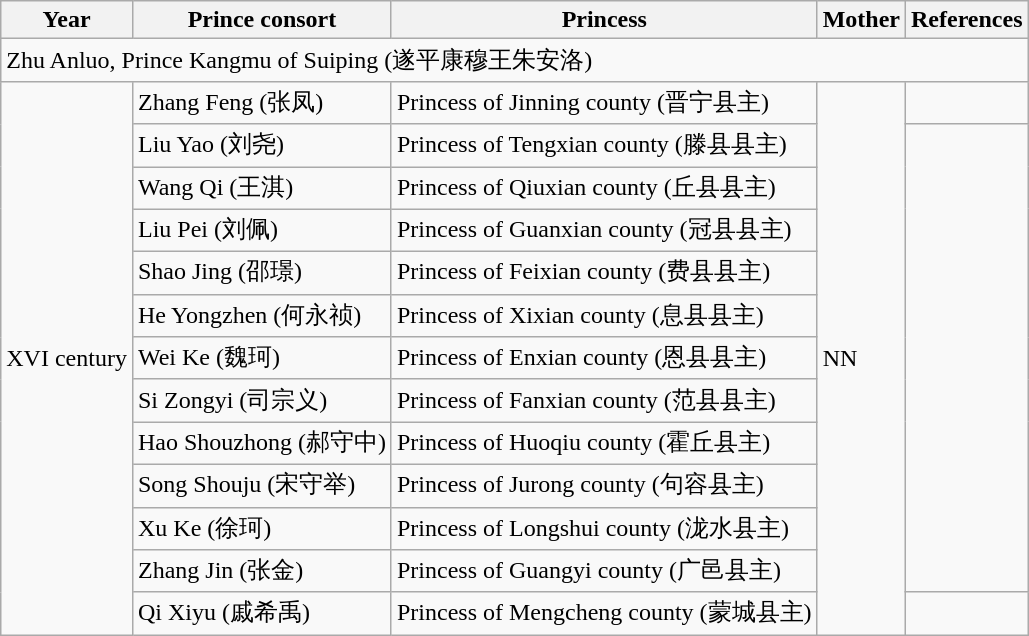<table class="wikitable">
<tr>
<th>Year</th>
<th>Prince consort</th>
<th>Princess</th>
<th>Mother</th>
<th>References</th>
</tr>
<tr>
<td colspan="5">Zhu Anluo, Prince Kangmu of Suiping (遂平康穆王朱安洛)</td>
</tr>
<tr>
<td rowspan="13">XVI century</td>
<td>Zhang Feng (张凤)</td>
<td>Princess of Jinning county (晋宁县主)</td>
<td rowspan="13">NN</td>
<td></td>
</tr>
<tr>
<td>Liu Yao (刘尧)</td>
<td>Princess of Tengxian county (滕县县主)</td>
<td rowspan="11"></td>
</tr>
<tr>
<td>Wang Qi (王淇)</td>
<td>Princess of Qiuxian county (丘县县主)</td>
</tr>
<tr>
<td>Liu Pei (刘佩)</td>
<td>Princess of Guanxian county (冠县县主)</td>
</tr>
<tr>
<td>Shao Jing (邵璟)</td>
<td>Princess of Feixian county (费县县主)</td>
</tr>
<tr>
<td>He Yongzhen (何永祯)</td>
<td>Princess of Xixian county (息县县主)</td>
</tr>
<tr>
<td>Wei Ke (魏珂)</td>
<td>Princess of Enxian county (恩县县主)</td>
</tr>
<tr>
<td>Si Zongyi (司宗义)</td>
<td>Princess of Fanxian county (范县县主)</td>
</tr>
<tr>
<td>Hao Shouzhong (郝守中)</td>
<td>Princess of Huoqiu county (霍丘县主)</td>
</tr>
<tr>
<td>Song Shouju (宋守举)</td>
<td>Princess of Jurong county (句容县主)</td>
</tr>
<tr>
<td>Xu Ke (徐珂)</td>
<td>Princess of Longshui county (泷水县主)</td>
</tr>
<tr>
<td>Zhang Jin (张金)</td>
<td>Princess of Guangyi county (广邑县主)</td>
</tr>
<tr>
<td>Qi Xiyu (戚希禹)</td>
<td>Princess of Mengcheng county (蒙城县主)</td>
<td></td>
</tr>
</table>
